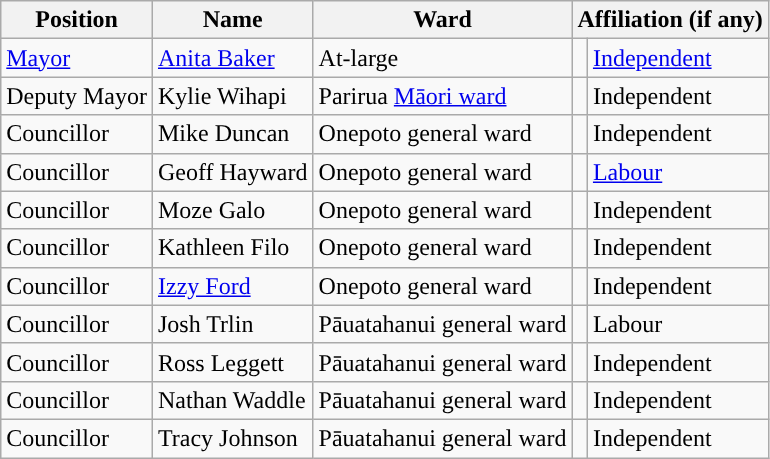<table class="wikitable">
<tr>
<th>Position</th>
<th>Name</th>
<th>Ward</th>
<th colspan="2">Affiliation (if any)</th>
</tr>
<tr>
<td><a href='#'>Mayor</a></td>
<td><a href='#'>Anita Baker</a></td>
<td>At-large</td>
<td></td>
<td><a href='#'>Independent</a></td>
</tr>
<tr>
<td>Deputy Mayor</td>
<td>Kylie Wihapi</td>
<td>Parirua <a href='#'>Māori ward</a></td>
<td></td>
<td>Independent</td>
</tr>
<tr>
<td>Councillor</td>
<td>Mike Duncan</td>
<td>Onepoto general ward</td>
<td></td>
<td>Independent</td>
</tr>
<tr>
<td>Councillor</td>
<td>Geoff Hayward</td>
<td>Onepoto general ward</td>
<td></td>
<td><a href='#'>Labour</a></td>
</tr>
<tr>
<td>Councillor</td>
<td>Moze Galo</td>
<td>Onepoto general ward</td>
<td></td>
<td>Independent</td>
</tr>
<tr>
<td>Councillor</td>
<td>Kathleen Filo</td>
<td>Onepoto general ward</td>
<td></td>
<td>Independent</td>
</tr>
<tr>
<td>Councillor</td>
<td><a href='#'>Izzy Ford</a></td>
<td>Onepoto general ward</td>
<td></td>
<td>Independent</td>
</tr>
<tr>
<td>Councillor</td>
<td>Josh Trlin</td>
<td>Pāuatahanui general ward</td>
<td></td>
<td>Labour</td>
</tr>
<tr>
<td>Councillor</td>
<td>Ross Leggett</td>
<td>Pāuatahanui general ward</td>
<td></td>
<td>Independent</td>
</tr>
<tr>
<td>Councillor</td>
<td>Nathan Waddle</td>
<td>Pāuatahanui general ward</td>
<td></td>
<td>Independent</td>
</tr>
<tr>
<td>Councillor</td>
<td>Tracy Johnson</td>
<td>Pāuatahanui general ward</td>
<td></td>
<td>Independent</td>
</tr>
</table>
